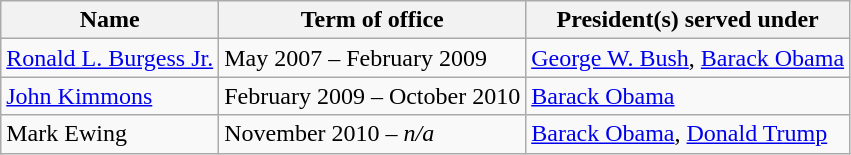<table class="wikitable">
<tr>
<th>Name</th>
<th>Term of office</th>
<th>President(s) served under</th>
</tr>
<tr>
<td><a href='#'>Ronald L. Burgess Jr.</a></td>
<td>May 2007 – February 2009</td>
<td><a href='#'>George W. Bush</a>, <a href='#'>Barack Obama</a></td>
</tr>
<tr>
<td><a href='#'>John Kimmons</a></td>
<td>February 2009 – October 2010</td>
<td><a href='#'>Barack Obama</a></td>
</tr>
<tr>
<td>Mark Ewing</td>
<td>November 2010 – <em>n/a</em></td>
<td><a href='#'>Barack Obama</a>, <a href='#'>Donald Trump</a></td>
</tr>
</table>
